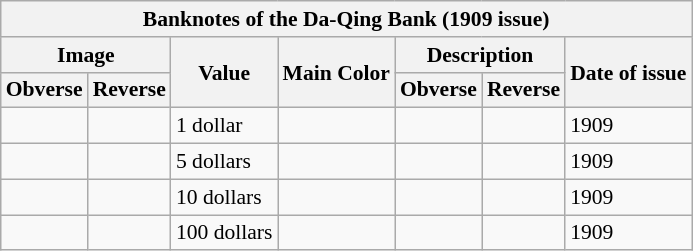<table class="wikitable" style="font-size: 90%">
<tr>
<th colspan=7>Banknotes of the Da-Qing Bank (1909 issue)</th>
</tr>
<tr>
<th colspan=2>Image</th>
<th rowspan=2>Value</th>
<th rowspan=2>Main Color</th>
<th colspan=2>Description</th>
<th rowspan=2>Date of issue</th>
</tr>
<tr>
<th>Obverse</th>
<th>Reverse</th>
<th>Obverse</th>
<th>Reverse</th>
</tr>
<tr>
<td></td>
<td></td>
<td>1 dollar</td>
<td></td>
<td></td>
<td></td>
<td>1909</td>
</tr>
<tr>
<td></td>
<td></td>
<td>5 dollars</td>
<td></td>
<td></td>
<td></td>
<td>1909</td>
</tr>
<tr>
<td></td>
<td></td>
<td>10 dollars</td>
<td></td>
<td></td>
<td></td>
<td>1909</td>
</tr>
<tr>
<td></td>
<td></td>
<td>100 dollars</td>
<td></td>
<td></td>
<td></td>
<td>1909</td>
</tr>
</table>
